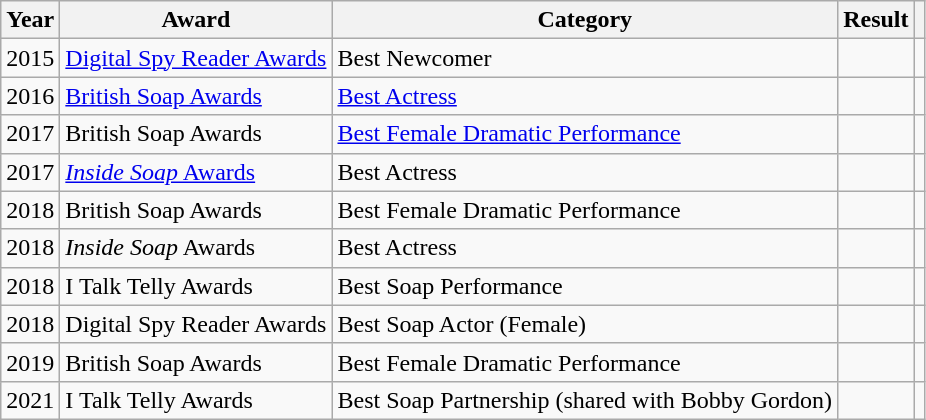<table class="wikitable sortable">
<tr>
<th>Year</th>
<th>Award</th>
<th>Category</th>
<th>Result</th>
<th scope=col class=unsortable></th>
</tr>
<tr>
<td>2015</td>
<td><a href='#'>Digital Spy Reader Awards</a></td>
<td>Best Newcomer</td>
<td></td>
<td align="center"></td>
</tr>
<tr>
<td>2016</td>
<td><a href='#'>British Soap Awards</a></td>
<td><a href='#'>Best Actress</a></td>
<td></td>
<td align="center"></td>
</tr>
<tr>
<td>2017</td>
<td>British Soap Awards</td>
<td><a href='#'>Best Female Dramatic Performance</a></td>
<td></td>
<td align="center"></td>
</tr>
<tr>
<td>2017</td>
<td><a href='#'><em>Inside Soap</em> Awards</a></td>
<td>Best Actress</td>
<td></td>
<td align="center"></td>
</tr>
<tr>
<td>2018</td>
<td>British Soap Awards</td>
<td>Best Female Dramatic Performance</td>
<td></td>
<td align="center"></td>
</tr>
<tr>
<td>2018</td>
<td><em>Inside Soap</em> Awards</td>
<td>Best Actress</td>
<td></td>
<td align="center"></td>
</tr>
<tr>
<td>2018</td>
<td>I Talk Telly Awards</td>
<td>Best Soap Performance</td>
<td></td>
<td align="center"></td>
</tr>
<tr>
<td>2018</td>
<td>Digital Spy Reader Awards</td>
<td>Best Soap Actor (Female)</td>
<td></td>
<td align="center"></td>
</tr>
<tr>
<td>2019</td>
<td>British Soap Awards</td>
<td>Best Female Dramatic Performance</td>
<td></td>
<td align="center"></td>
</tr>
<tr>
<td>2021</td>
<td>I Talk Telly Awards</td>
<td>Best Soap Partnership (shared with Bobby Gordon)</td>
<td></td>
<td align="center"></td>
</tr>
</table>
